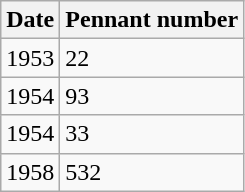<table class="wikitable">
<tr>
<th>Date</th>
<th>Pennant number</th>
</tr>
<tr>
<td>1953</td>
<td>22</td>
</tr>
<tr>
<td>1954</td>
<td>93</td>
</tr>
<tr>
<td>1954</td>
<td>33</td>
</tr>
<tr>
<td>1958</td>
<td>532</td>
</tr>
</table>
